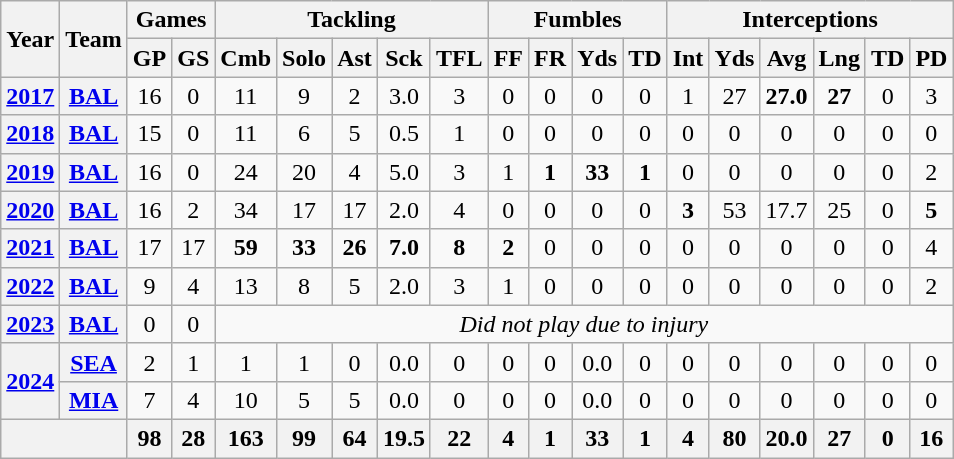<table class= "wikitable" style="text-align:center;">
<tr>
<th rowspan="2">Year</th>
<th rowspan="2">Team</th>
<th colspan="2">Games</th>
<th colspan="5">Tackling</th>
<th colspan="4">Fumbles</th>
<th colspan="6">Interceptions</th>
</tr>
<tr>
<th>GP</th>
<th>GS</th>
<th>Cmb</th>
<th>Solo</th>
<th>Ast</th>
<th>Sck</th>
<th>TFL</th>
<th>FF</th>
<th>FR</th>
<th>Yds</th>
<th>TD</th>
<th>Int</th>
<th>Yds</th>
<th>Avg</th>
<th>Lng</th>
<th>TD</th>
<th>PD</th>
</tr>
<tr>
<th><a href='#'>2017</a></th>
<th><a href='#'>BAL</a></th>
<td>16</td>
<td>0</td>
<td>11</td>
<td>9</td>
<td>2</td>
<td>3.0</td>
<td>3</td>
<td>0</td>
<td>0</td>
<td>0</td>
<td>0</td>
<td>1</td>
<td>27</td>
<td><strong>27.0</strong></td>
<td><strong>27</strong></td>
<td>0</td>
<td>3</td>
</tr>
<tr>
<th><a href='#'>2018</a></th>
<th><a href='#'>BAL</a></th>
<td>15</td>
<td>0</td>
<td>11</td>
<td>6</td>
<td>5</td>
<td>0.5</td>
<td>1</td>
<td>0</td>
<td>0</td>
<td>0</td>
<td>0</td>
<td>0</td>
<td>0</td>
<td>0</td>
<td>0</td>
<td>0</td>
<td>0</td>
</tr>
<tr>
<th><a href='#'>2019</a></th>
<th><a href='#'>BAL</a></th>
<td>16</td>
<td>0</td>
<td>24</td>
<td>20</td>
<td>4</td>
<td>5.0</td>
<td>3</td>
<td>1</td>
<td><strong>1</strong></td>
<td><strong>33</strong></td>
<td><strong>1</strong></td>
<td>0</td>
<td>0</td>
<td>0</td>
<td>0</td>
<td>0</td>
<td>2</td>
</tr>
<tr>
<th><a href='#'>2020</a></th>
<th><a href='#'>BAL</a></th>
<td>16</td>
<td>2</td>
<td>34</td>
<td>17</td>
<td>17</td>
<td>2.0</td>
<td>4</td>
<td>0</td>
<td>0</td>
<td>0</td>
<td>0</td>
<td><strong>3</strong></td>
<td>53</td>
<td>17.7</td>
<td>25</td>
<td>0</td>
<td><strong>5</strong></td>
</tr>
<tr>
<th><a href='#'>2021</a></th>
<th><a href='#'>BAL</a></th>
<td>17</td>
<td>17</td>
<td><strong>59</strong></td>
<td><strong>33</strong></td>
<td><strong>26</strong></td>
<td><strong>7.0</strong></td>
<td><strong>8</strong></td>
<td><strong>2</strong></td>
<td>0</td>
<td>0</td>
<td>0</td>
<td>0</td>
<td>0</td>
<td>0</td>
<td>0</td>
<td>0</td>
<td>4</td>
</tr>
<tr>
<th><a href='#'>2022</a></th>
<th><a href='#'>BAL</a></th>
<td>9</td>
<td>4</td>
<td>13</td>
<td>8</td>
<td>5</td>
<td>2.0</td>
<td>3</td>
<td>1</td>
<td>0</td>
<td>0</td>
<td>0</td>
<td>0</td>
<td>0</td>
<td>0</td>
<td>0</td>
<td>0</td>
<td>2</td>
</tr>
<tr>
<th><a href='#'>2023</a></th>
<th><a href='#'>BAL</a></th>
<td>0</td>
<td>0</td>
<td colspan="19"><em>Did not play due to injury</em></td>
</tr>
<tr>
<th rowspan="2"><a href='#'>2024</a></th>
<th><a href='#'>SEA</a></th>
<td>2</td>
<td>1</td>
<td>1</td>
<td>1</td>
<td>0</td>
<td>0.0</td>
<td>0</td>
<td>0</td>
<td>0</td>
<td>0.0</td>
<td>0</td>
<td>0</td>
<td>0</td>
<td>0</td>
<td>0</td>
<td>0</td>
<td>0</td>
</tr>
<tr>
<th><a href='#'>MIA</a></th>
<td>7</td>
<td>4</td>
<td>10</td>
<td>5</td>
<td>5</td>
<td>0.0</td>
<td>0</td>
<td>0</td>
<td>0</td>
<td>0.0</td>
<td>0</td>
<td>0</td>
<td>0</td>
<td>0</td>
<td>0</td>
<td>0</td>
<td>0</td>
</tr>
<tr>
<th colspan="2"></th>
<th>98</th>
<th>28</th>
<th>163</th>
<th>99</th>
<th>64</th>
<th>19.5</th>
<th>22</th>
<th>4</th>
<th>1</th>
<th>33</th>
<th>1</th>
<th>4</th>
<th>80</th>
<th>20.0</th>
<th>27</th>
<th>0</th>
<th>16</th>
</tr>
</table>
